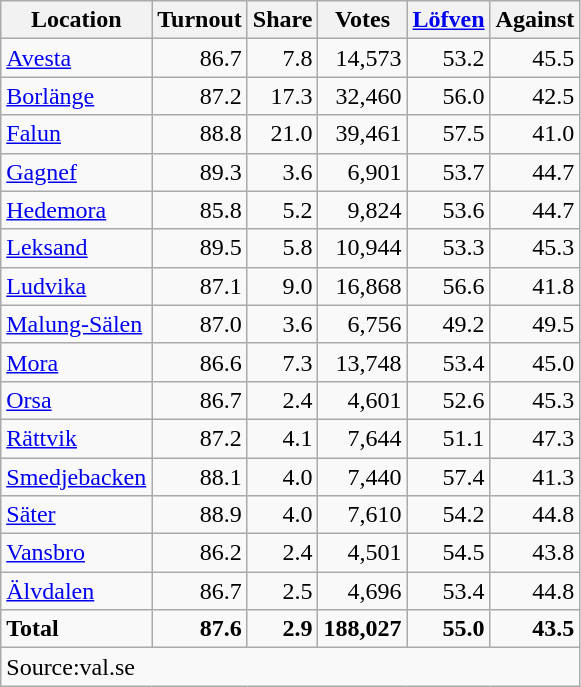<table class="wikitable sortable" style=text-align:right>
<tr>
<th>Location</th>
<th>Turnout</th>
<th>Share</th>
<th>Votes</th>
<th><a href='#'>Löfven</a></th>
<th>Against</th>
</tr>
<tr>
<td align=left><a href='#'>Avesta</a></td>
<td>86.7</td>
<td>7.8</td>
<td>14,573</td>
<td>53.2</td>
<td>45.5</td>
</tr>
<tr>
<td align=left><a href='#'>Borlänge</a></td>
<td>87.2</td>
<td>17.3</td>
<td>32,460</td>
<td>56.0</td>
<td>42.5</td>
</tr>
<tr>
<td align=left><a href='#'>Falun</a></td>
<td>88.8</td>
<td>21.0</td>
<td>39,461</td>
<td>57.5</td>
<td>41.0</td>
</tr>
<tr>
<td align=left><a href='#'>Gagnef</a></td>
<td>89.3</td>
<td>3.6</td>
<td>6,901</td>
<td>53.7</td>
<td>44.7</td>
</tr>
<tr>
<td align=left><a href='#'>Hedemora</a></td>
<td>85.8</td>
<td>5.2</td>
<td>9,824</td>
<td>53.6</td>
<td>44.7</td>
</tr>
<tr>
<td align=left><a href='#'>Leksand</a></td>
<td>89.5</td>
<td>5.8</td>
<td>10,944</td>
<td>53.3</td>
<td>45.3</td>
</tr>
<tr>
<td align=left><a href='#'>Ludvika</a></td>
<td>87.1</td>
<td>9.0</td>
<td>16,868</td>
<td>56.6</td>
<td>41.8</td>
</tr>
<tr>
<td align=left><a href='#'>Malung-Sälen</a></td>
<td>87.0</td>
<td>3.6</td>
<td>6,756</td>
<td>49.2</td>
<td>49.5</td>
</tr>
<tr>
<td align=left><a href='#'>Mora</a></td>
<td>86.6</td>
<td>7.3</td>
<td>13,748</td>
<td>53.4</td>
<td>45.0</td>
</tr>
<tr>
<td align=left><a href='#'>Orsa</a></td>
<td>86.7</td>
<td>2.4</td>
<td>4,601</td>
<td>52.6</td>
<td>45.3</td>
</tr>
<tr>
<td align=left><a href='#'>Rättvik</a></td>
<td>87.2</td>
<td>4.1</td>
<td>7,644</td>
<td>51.1</td>
<td>47.3</td>
</tr>
<tr>
<td align=left><a href='#'>Smedjebacken</a></td>
<td>88.1</td>
<td>4.0</td>
<td>7,440</td>
<td>57.4</td>
<td>41.3</td>
</tr>
<tr>
<td align=left><a href='#'>Säter</a></td>
<td>88.9</td>
<td>4.0</td>
<td>7,610</td>
<td>54.2</td>
<td>44.8</td>
</tr>
<tr>
<td align=left><a href='#'>Vansbro</a></td>
<td>86.2</td>
<td>2.4</td>
<td>4,501</td>
<td>54.5</td>
<td>43.8</td>
</tr>
<tr>
<td align=left><a href='#'>Älvdalen</a></td>
<td>86.7</td>
<td>2.5</td>
<td>4,696</td>
<td>53.4</td>
<td>44.8</td>
</tr>
<tr>
<td align=left><strong>Total</strong></td>
<td><strong>87.6</strong></td>
<td><strong>2.9</strong></td>
<td><strong>188,027</strong></td>
<td><strong>55.0</strong></td>
<td><strong>43.5</strong></td>
</tr>
<tr>
<td align=left colspan=6>Source:val.se</td>
</tr>
</table>
